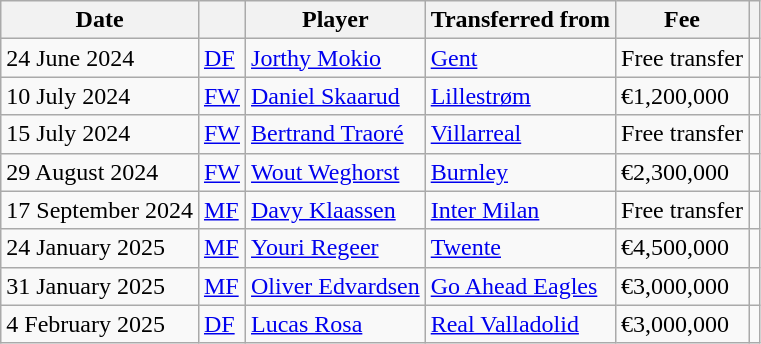<table class="wikitable">
<tr>
<th>Date</th>
<th></th>
<th>Player</th>
<th>Transferred from</th>
<th>Fee</th>
<th></th>
</tr>
<tr>
<td>24 June 2024</td>
<td><a href='#'>DF</a></td>
<td> <a href='#'>Jorthy Mokio</a></td>
<td> <a href='#'>Gent</a></td>
<td>Free transfer</td>
<td></td>
</tr>
<tr>
<td>10 July 2024</td>
<td><a href='#'>FW</a></td>
<td> <a href='#'>Daniel Skaarud</a></td>
<td> <a href='#'>Lillestrøm</a></td>
<td>€1,200,000</td>
<td></td>
</tr>
<tr>
<td>15 July 2024</td>
<td><a href='#'>FW</a></td>
<td> <a href='#'>Bertrand Traoré</a></td>
<td> <a href='#'>Villarreal</a></td>
<td>Free transfer</td>
<td></td>
</tr>
<tr>
<td>29 August 2024</td>
<td><a href='#'>FW</a></td>
<td> <a href='#'>Wout Weghorst</a></td>
<td> <a href='#'>Burnley</a></td>
<td>€2,300,000</td>
<td></td>
</tr>
<tr>
<td>17 September 2024</td>
<td><a href='#'>MF</a></td>
<td> <a href='#'>Davy Klaassen</a></td>
<td> <a href='#'>Inter Milan</a></td>
<td>Free transfer</td>
<td></td>
</tr>
<tr>
<td>24 January 2025</td>
<td><a href='#'>MF</a></td>
<td> <a href='#'>Youri Regeer</a></td>
<td> <a href='#'>Twente</a></td>
<td>€4,500,000</td>
<td></td>
</tr>
<tr>
<td>31 January 2025</td>
<td><a href='#'>MF</a></td>
<td> <a href='#'>Oliver Edvardsen</a></td>
<td> <a href='#'>Go Ahead Eagles</a></td>
<td>€3,000,000</td>
<td></td>
</tr>
<tr>
<td>4 February 2025</td>
<td><a href='#'>DF</a></td>
<td> <a href='#'>Lucas Rosa</a></td>
<td> <a href='#'>Real Valladolid</a></td>
<td>€3,000,000</td>
<td></td>
</tr>
</table>
